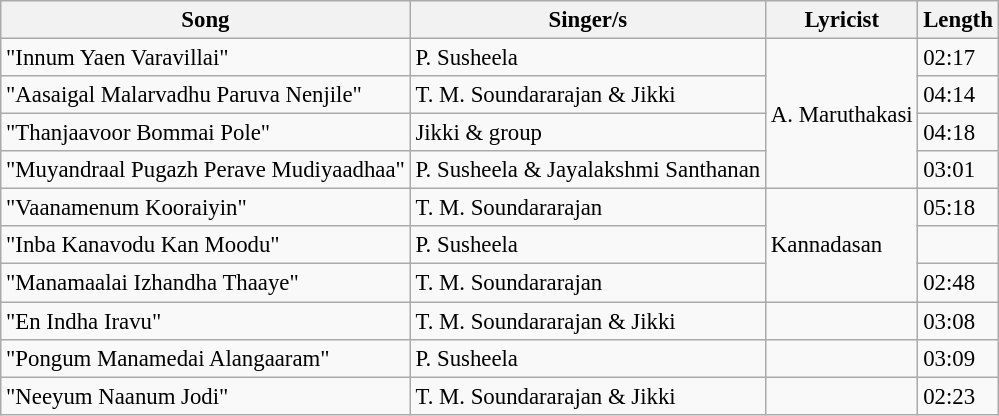<table class="wikitable" style="font-size:95%;">
<tr>
<th>Song</th>
<th>Singer/s</th>
<th>Lyricist</th>
<th>Length</th>
</tr>
<tr>
<td>"Innum Yaen Varavillai"</td>
<td>P. Susheela</td>
<td rowspan=4>A. Maruthakasi</td>
<td>02:17</td>
</tr>
<tr>
<td>"Aasaigal Malarvadhu Paruva Nenjile"</td>
<td>T. M. Soundararajan & Jikki</td>
<td>04:14</td>
</tr>
<tr>
<td>"Thanjaavoor Bommai Pole"</td>
<td>Jikki & group</td>
<td>04:18</td>
</tr>
<tr>
<td>"Muyandraal Pugazh Perave Mudiyaadhaa"</td>
<td>P. Susheela & Jayalakshmi Santhanan</td>
<td>03:01</td>
</tr>
<tr>
<td>"Vaanamenum Kooraiyin"</td>
<td>T. M. Soundararajan</td>
<td rowspan=3>Kannadasan</td>
<td>05:18</td>
</tr>
<tr>
<td>"Inba Kanavodu Kan Moodu"</td>
<td>P. Susheela</td>
<td></td>
</tr>
<tr>
<td>"Manamaalai Izhandha Thaaye"</td>
<td>T. M. Soundararajan</td>
<td>02:48</td>
</tr>
<tr>
<td>"En Indha Iravu"</td>
<td>T. M. Soundararajan & Jikki</td>
<td></td>
<td>03:08</td>
</tr>
<tr>
<td>"Pongum Manamedai Alangaaram"</td>
<td>P. Susheela</td>
<td></td>
<td>03:09</td>
</tr>
<tr>
<td>"Neeyum Naanum Jodi"</td>
<td>T. M. Soundararajan & Jikki</td>
<td></td>
<td>02:23</td>
</tr>
</table>
